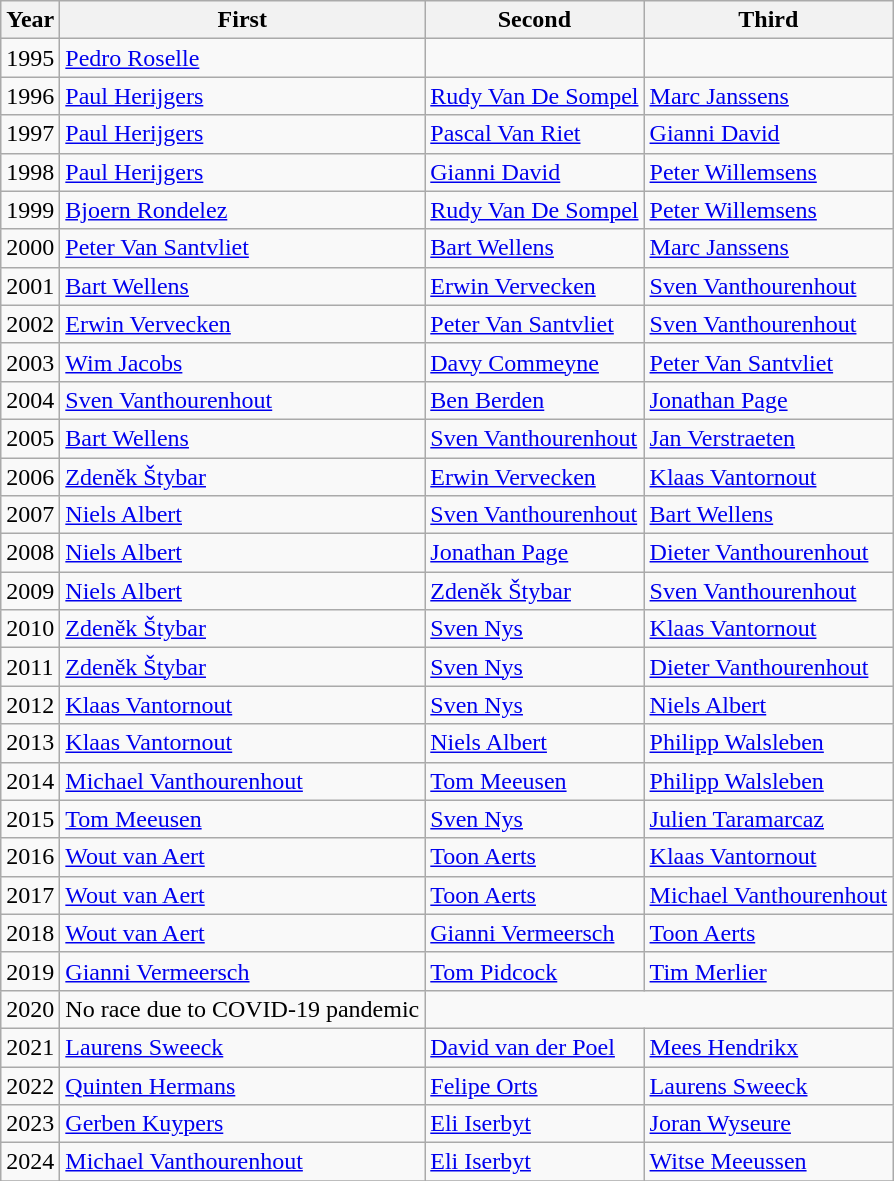<table class="wikitable">
<tr>
<th>Year</th>
<th>First</th>
<th>Second</th>
<th>Third</th>
</tr>
<tr>
<td>1995</td>
<td> <a href='#'>Pedro Roselle</a></td>
<td></td>
<td></td>
</tr>
<tr>
<td>1996</td>
<td> <a href='#'>Paul Herijgers</a></td>
<td> <a href='#'>Rudy Van De Sompel</a></td>
<td> <a href='#'>Marc Janssens</a></td>
</tr>
<tr>
<td>1997</td>
<td> <a href='#'>Paul Herijgers</a></td>
<td> <a href='#'>Pascal Van Riet</a></td>
<td> <a href='#'>Gianni David</a></td>
</tr>
<tr>
<td>1998</td>
<td> <a href='#'>Paul Herijgers</a></td>
<td> <a href='#'>Gianni David</a></td>
<td> <a href='#'>Peter Willemsens</a></td>
</tr>
<tr>
<td>1999</td>
<td> <a href='#'>Bjoern Rondelez</a></td>
<td> <a href='#'>Rudy Van De Sompel</a></td>
<td> <a href='#'>Peter Willemsens</a></td>
</tr>
<tr>
<td>2000</td>
<td> <a href='#'>Peter Van Santvliet</a></td>
<td> <a href='#'>Bart Wellens</a></td>
<td> <a href='#'>Marc Janssens</a></td>
</tr>
<tr>
<td>2001</td>
<td> <a href='#'>Bart Wellens</a></td>
<td> <a href='#'>Erwin Vervecken</a></td>
<td> <a href='#'>Sven Vanthourenhout</a></td>
</tr>
<tr>
<td>2002</td>
<td> <a href='#'>Erwin Vervecken</a></td>
<td> <a href='#'>Peter Van Santvliet</a></td>
<td> <a href='#'>Sven Vanthourenhout</a></td>
</tr>
<tr>
<td>2003</td>
<td> <a href='#'>Wim Jacobs</a></td>
<td> <a href='#'>Davy Commeyne</a></td>
<td> <a href='#'>Peter Van Santvliet</a></td>
</tr>
<tr>
<td>2004</td>
<td> <a href='#'>Sven Vanthourenhout</a></td>
<td> <a href='#'>Ben Berden</a></td>
<td> <a href='#'>Jonathan Page</a></td>
</tr>
<tr>
<td>2005</td>
<td> <a href='#'>Bart Wellens</a></td>
<td> <a href='#'>Sven Vanthourenhout</a></td>
<td> <a href='#'>Jan Verstraeten</a></td>
</tr>
<tr>
<td>2006</td>
<td> <a href='#'>Zdeněk Štybar</a></td>
<td> <a href='#'>Erwin Vervecken</a></td>
<td> <a href='#'>Klaas Vantornout</a></td>
</tr>
<tr>
<td>2007</td>
<td> <a href='#'>Niels Albert</a></td>
<td> <a href='#'>Sven Vanthourenhout</a></td>
<td> <a href='#'>Bart Wellens</a></td>
</tr>
<tr>
<td>2008</td>
<td> <a href='#'>Niels Albert</a></td>
<td> <a href='#'>Jonathan Page</a></td>
<td> <a href='#'>Dieter Vanthourenhout</a></td>
</tr>
<tr>
<td>2009</td>
<td> <a href='#'>Niels Albert</a></td>
<td> <a href='#'>Zdeněk Štybar</a></td>
<td> <a href='#'>Sven Vanthourenhout</a></td>
</tr>
<tr>
<td>2010</td>
<td> <a href='#'>Zdeněk Štybar</a></td>
<td> <a href='#'>Sven Nys</a></td>
<td> <a href='#'>Klaas Vantornout</a></td>
</tr>
<tr>
<td>2011</td>
<td> <a href='#'>Zdeněk Štybar</a></td>
<td> <a href='#'>Sven Nys</a></td>
<td> <a href='#'>Dieter Vanthourenhout</a></td>
</tr>
<tr>
<td>2012</td>
<td> <a href='#'>Klaas Vantornout</a></td>
<td> <a href='#'>Sven Nys</a></td>
<td> <a href='#'>Niels Albert</a></td>
</tr>
<tr>
<td>2013</td>
<td> <a href='#'>Klaas Vantornout</a></td>
<td> <a href='#'>Niels Albert</a></td>
<td> <a href='#'>Philipp Walsleben</a></td>
</tr>
<tr>
<td>2014</td>
<td> <a href='#'>Michael Vanthourenhout</a></td>
<td> <a href='#'>Tom Meeusen</a></td>
<td> <a href='#'>Philipp Walsleben</a></td>
</tr>
<tr>
<td>2015</td>
<td> <a href='#'>Tom Meeusen</a></td>
<td> <a href='#'>Sven Nys</a></td>
<td> <a href='#'>Julien Taramarcaz</a></td>
</tr>
<tr>
<td>2016</td>
<td> <a href='#'>Wout van Aert</a></td>
<td> <a href='#'>Toon Aerts</a></td>
<td> <a href='#'>Klaas Vantornout</a></td>
</tr>
<tr>
<td>2017</td>
<td> <a href='#'>Wout van Aert</a></td>
<td> <a href='#'>Toon Aerts</a></td>
<td> <a href='#'>Michael Vanthourenhout</a></td>
</tr>
<tr>
<td>2018</td>
<td> <a href='#'>Wout van Aert</a></td>
<td> <a href='#'>Gianni Vermeersch</a></td>
<td> <a href='#'>Toon Aerts</a></td>
</tr>
<tr>
<td>2019</td>
<td> <a href='#'>Gianni Vermeersch</a></td>
<td> <a href='#'>Tom Pidcock</a></td>
<td> <a href='#'>Tim Merlier</a></td>
</tr>
<tr>
<td>2020</td>
<td>No race due to COVID-19 pandemic</td>
</tr>
<tr>
<td>2021</td>
<td> <a href='#'>Laurens Sweeck</a></td>
<td> <a href='#'>David van der Poel</a></td>
<td> <a href='#'>Mees Hendrikx </a></td>
</tr>
<tr>
<td>2022</td>
<td> <a href='#'>Quinten Hermans</a></td>
<td> <a href='#'>Felipe Orts</a></td>
<td> <a href='#'>Laurens Sweeck</a></td>
</tr>
<tr>
<td>2023</td>
<td> <a href='#'>Gerben Kuypers</a></td>
<td> <a href='#'>Eli Iserbyt</a></td>
<td> <a href='#'>Joran Wyseure</a></td>
</tr>
<tr>
<td>2024</td>
<td> <a href='#'>Michael Vanthourenhout</a></td>
<td> <a href='#'>Eli Iserbyt</a></td>
<td> <a href='#'>Witse Meeussen</a></td>
</tr>
<tr>
</tr>
</table>
